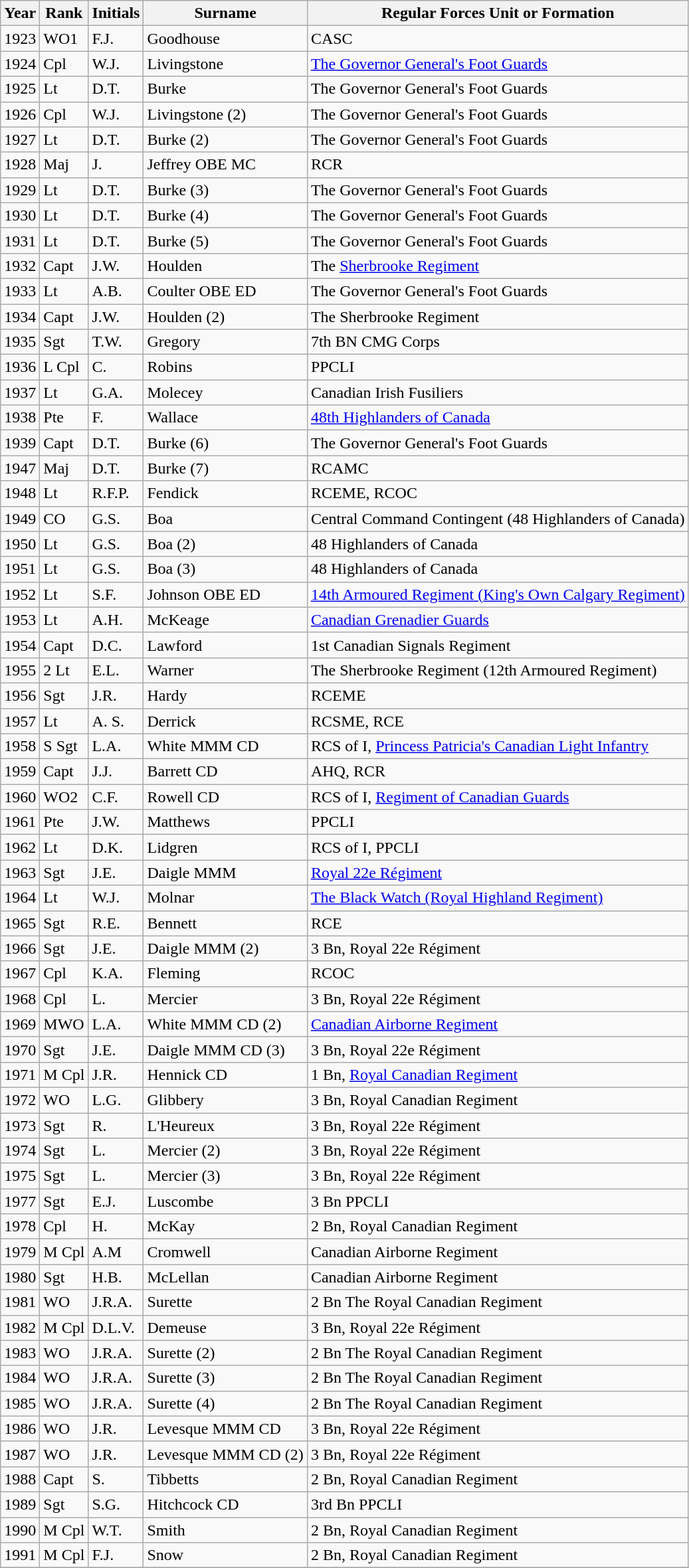<table class="wikitable sortable collapsible">
<tr>
<th scope="row">Year</th>
<th scope="row">Rank</th>
<th scope="row">Initials</th>
<th scope="row">Surname</th>
<th scope="row">Regular Forces Unit or Formation</th>
</tr>
<tr>
<td>1923</td>
<td>WO1</td>
<td>F.J.</td>
<td>Goodhouse</td>
<td>CASC</td>
</tr>
<tr>
<td>1924</td>
<td>Cpl</td>
<td>W.J.</td>
<td>Livingstone</td>
<td><a href='#'>The Governor General's Foot Guards</a></td>
</tr>
<tr>
<td>1925</td>
<td>Lt</td>
<td>D.T.</td>
<td>Burke</td>
<td>The Governor General's Foot Guards</td>
</tr>
<tr>
<td>1926</td>
<td>Cpl</td>
<td>W.J.</td>
<td>Livingstone (2)</td>
<td>The Governor General's Foot Guards</td>
</tr>
<tr>
<td>1927</td>
<td>Lt</td>
<td>D.T.</td>
<td>Burke (2)</td>
<td>The Governor General's Foot Guards</td>
</tr>
<tr>
<td>1928</td>
<td>Maj</td>
<td>J.</td>
<td>Jeffrey OBE MC</td>
<td>RCR</td>
</tr>
<tr>
<td>1929</td>
<td>Lt</td>
<td>D.T.</td>
<td>Burke (3)</td>
<td>The Governor General's Foot Guards</td>
</tr>
<tr>
<td>1930</td>
<td>Lt</td>
<td>D.T.</td>
<td>Burke (4)</td>
<td>The Governor General's Foot Guards</td>
</tr>
<tr>
<td>1931</td>
<td>Lt</td>
<td>D.T.</td>
<td>Burke (5)</td>
<td>The Governor General's Foot Guards</td>
</tr>
<tr>
<td>1932</td>
<td>Capt</td>
<td>J.W.</td>
<td>Houlden</td>
<td>The <a href='#'>Sherbrooke Regiment</a></td>
</tr>
<tr>
<td>1933</td>
<td>Lt</td>
<td>A.B.</td>
<td>Coulter OBE ED</td>
<td>The Governor General's Foot Guards</td>
</tr>
<tr>
<td>1934</td>
<td>Capt</td>
<td>J.W.</td>
<td>Houlden (2)</td>
<td>The Sherbrooke Regiment</td>
</tr>
<tr>
<td>1935</td>
<td>Sgt</td>
<td>T.W.</td>
<td>Gregory</td>
<td>7th BN CMG Corps</td>
</tr>
<tr>
<td>1936</td>
<td>L Cpl</td>
<td>C.</td>
<td>Robins</td>
<td>PPCLI</td>
</tr>
<tr>
<td>1937</td>
<td>Lt</td>
<td>G.A.</td>
<td>Molecey</td>
<td>Canadian Irish Fusiliers</td>
</tr>
<tr>
<td>1938</td>
<td>Pte</td>
<td>F.</td>
<td>Wallace</td>
<td><a href='#'>48th Highlanders of Canada</a></td>
</tr>
<tr>
<td>1939</td>
<td>Capt</td>
<td>D.T.</td>
<td>Burke (6)</td>
<td>The Governor General's Foot Guards</td>
</tr>
<tr>
<td>1947</td>
<td>Maj</td>
<td>D.T.</td>
<td>Burke (7)</td>
<td>RCAMC</td>
</tr>
<tr>
<td>1948</td>
<td>Lt</td>
<td>R.F.P.</td>
<td>Fendick</td>
<td>RCEME, RCOC</td>
</tr>
<tr>
<td>1949</td>
<td>CO</td>
<td>G.S.</td>
<td>Boa</td>
<td>Central Command Contingent (48 Highlanders of Canada)</td>
</tr>
<tr>
<td>1950</td>
<td>Lt</td>
<td>G.S.</td>
<td>Boa (2)</td>
<td>48 Highlanders of Canada</td>
</tr>
<tr>
<td>1951</td>
<td>Lt</td>
<td>G.S.</td>
<td>Boa (3)</td>
<td>48 Highlanders of Canada</td>
</tr>
<tr>
<td>1952</td>
<td>Lt</td>
<td>S.F.</td>
<td>Johnson OBE ED</td>
<td><a href='#'>14th Armoured Regiment (King's Own Calgary Regiment)</a></td>
</tr>
<tr>
<td>1953</td>
<td>Lt</td>
<td>A.H.</td>
<td>McKeage</td>
<td><a href='#'>Canadian Grenadier Guards</a></td>
</tr>
<tr>
<td>1954</td>
<td>Capt</td>
<td>D.C.</td>
<td>Lawford</td>
<td>1st Canadian Signals Regiment</td>
</tr>
<tr>
<td>1955</td>
<td>2 Lt</td>
<td>E.L.</td>
<td>Warner</td>
<td>The Sherbrooke Regiment (12th Armoured Regiment)</td>
</tr>
<tr>
<td>1956</td>
<td>Sgt</td>
<td>J.R.</td>
<td>Hardy</td>
<td>RCEME</td>
</tr>
<tr>
<td>1957</td>
<td>Lt</td>
<td>A. S.</td>
<td>Derrick</td>
<td>RCSME, RCE</td>
</tr>
<tr>
<td>1958</td>
<td>S Sgt</td>
<td>L.A.</td>
<td>White MMM CD</td>
<td>RCS of I, <a href='#'>Princess Patricia's Canadian Light Infantry</a></td>
</tr>
<tr>
<td>1959</td>
<td>Capt</td>
<td>J.J.</td>
<td>Barrett CD</td>
<td>AHQ, RCR</td>
</tr>
<tr>
<td>1960</td>
<td>WO2</td>
<td>C.F.</td>
<td>Rowell CD</td>
<td>RCS of I, <a href='#'>Regiment of Canadian Guards</a></td>
</tr>
<tr>
<td>1961</td>
<td>Pte</td>
<td>J.W.</td>
<td>Matthews</td>
<td>PPCLI</td>
</tr>
<tr>
<td>1962</td>
<td>Lt</td>
<td>D.K.</td>
<td>Lidgren</td>
<td>RCS of I, PPCLI</td>
</tr>
<tr>
<td>1963</td>
<td>Sgt</td>
<td>J.E.</td>
<td>Daigle MMM</td>
<td><a href='#'>Royal 22e Régiment</a></td>
</tr>
<tr>
<td>1964</td>
<td>Lt</td>
<td>W.J.</td>
<td>Molnar</td>
<td><a href='#'>The Black Watch (Royal Highland Regiment)</a></td>
</tr>
<tr>
<td>1965</td>
<td>Sgt</td>
<td>R.E.</td>
<td>Bennett</td>
<td>RCE</td>
</tr>
<tr>
<td>1966</td>
<td>Sgt</td>
<td>J.E.</td>
<td>Daigle MMM (2)</td>
<td>3 Bn, Royal 22e Régiment</td>
</tr>
<tr>
<td>1967</td>
<td>Cpl</td>
<td>K.A.</td>
<td>Fleming</td>
<td>RCOC</td>
</tr>
<tr>
<td>1968</td>
<td>Cpl</td>
<td>L.</td>
<td>Mercier</td>
<td>3 Bn, Royal 22e Régiment</td>
</tr>
<tr>
<td>1969</td>
<td>MWO</td>
<td>L.A.</td>
<td>White MMM CD (2)</td>
<td><a href='#'>Canadian Airborne Regiment</a></td>
</tr>
<tr>
<td>1970</td>
<td>Sgt</td>
<td>J.E.</td>
<td>Daigle MMM CD (3)</td>
<td>3 Bn, Royal 22e Régiment</td>
</tr>
<tr>
<td>1971</td>
<td>M Cpl</td>
<td>J.R.</td>
<td>Hennick CD</td>
<td>1 Bn, <a href='#'>Royal Canadian Regiment</a></td>
</tr>
<tr>
<td>1972</td>
<td>WO</td>
<td>L.G.</td>
<td>Glibbery</td>
<td>3 Bn, Royal Canadian Regiment</td>
</tr>
<tr>
<td>1973</td>
<td>Sgt</td>
<td>R.</td>
<td>L'Heureux</td>
<td>3 Bn, Royal 22e Régiment</td>
</tr>
<tr>
<td>1974</td>
<td>Sgt</td>
<td>L.</td>
<td>Mercier (2)</td>
<td>3 Bn, Royal 22e Régiment</td>
</tr>
<tr>
<td>1975</td>
<td>Sgt</td>
<td>L.</td>
<td>Mercier (3)</td>
<td>3 Bn, Royal 22e Régiment</td>
</tr>
<tr>
<td>1977</td>
<td>Sgt</td>
<td>E.J.</td>
<td>Luscombe</td>
<td>3 Bn PPCLI</td>
</tr>
<tr>
<td>1978</td>
<td>Cpl</td>
<td>H.</td>
<td>McKay</td>
<td>2 Bn, Royal Canadian Regiment</td>
</tr>
<tr>
<td>1979</td>
<td>M Cpl</td>
<td>A.M</td>
<td>Cromwell</td>
<td>Canadian Airborne Regiment</td>
</tr>
<tr>
<td>1980</td>
<td>Sgt</td>
<td>H.B.</td>
<td>McLellan</td>
<td>Canadian Airborne Regiment</td>
</tr>
<tr>
<td>1981</td>
<td>WO</td>
<td>J.R.A.</td>
<td>Surette</td>
<td>2 Bn The Royal Canadian Regiment</td>
</tr>
<tr>
<td>1982</td>
<td>M Cpl</td>
<td>D.L.V.</td>
<td>Demeuse</td>
<td>3 Bn, Royal 22e Régiment</td>
</tr>
<tr>
<td>1983</td>
<td>WO</td>
<td>J.R.A.</td>
<td>Surette (2)</td>
<td>2 Bn The Royal Canadian Regiment</td>
</tr>
<tr>
<td>1984</td>
<td>WO</td>
<td>J.R.A.</td>
<td>Surette (3)</td>
<td>2 Bn The Royal Canadian Regiment</td>
</tr>
<tr>
<td>1985</td>
<td>WO</td>
<td>J.R.A.</td>
<td>Surette (4)</td>
<td>2 Bn The Royal Canadian Regiment</td>
</tr>
<tr>
<td>1986</td>
<td>WO</td>
<td>J.R.</td>
<td>Levesque MMM CD</td>
<td>3 Bn, Royal 22e Régiment</td>
</tr>
<tr>
<td>1987</td>
<td>WO</td>
<td>J.R.</td>
<td>Levesque MMM CD (2)</td>
<td>3 Bn, Royal 22e Régiment</td>
</tr>
<tr>
<td>1988</td>
<td>Capt</td>
<td>S.</td>
<td>Tibbetts</td>
<td>2 Bn, Royal Canadian Regiment</td>
</tr>
<tr>
<td>1989</td>
<td>Sgt</td>
<td>S.G.</td>
<td>Hitchcock CD</td>
<td>3rd Bn PPCLI</td>
</tr>
<tr>
<td>1990</td>
<td>M Cpl</td>
<td>W.T.</td>
<td>Smith</td>
<td>2 Bn, Royal Canadian Regiment</td>
</tr>
<tr>
<td>1991</td>
<td>M Cpl</td>
<td>F.J.</td>
<td>Snow</td>
<td>2 Bn, Royal Canadian Regiment</td>
</tr>
<tr>
</tr>
</table>
